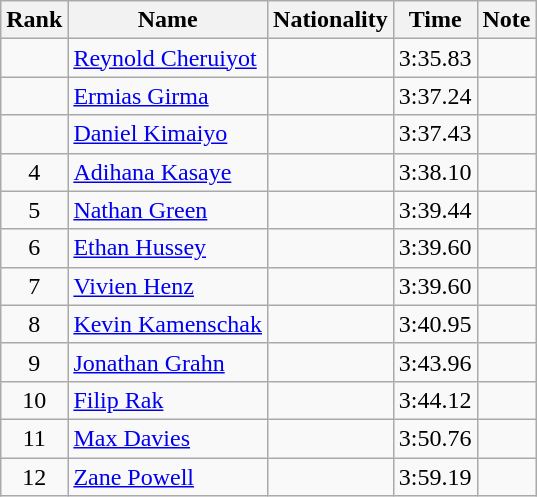<table class="wikitable sortable" style="text-align:center">
<tr>
<th>Rank</th>
<th>Name</th>
<th>Nationality</th>
<th>Time</th>
<th>Note</th>
</tr>
<tr>
<td></td>
<td align=left><a href='#'>Reynold Cheruiyot</a></td>
<td align=left></td>
<td>3:35.83</td>
<td></td>
</tr>
<tr>
<td></td>
<td align=left><a href='#'>Ermias Girma</a></td>
<td align=left></td>
<td>3:37.24</td>
<td></td>
</tr>
<tr>
<td></td>
<td align=left><a href='#'>Daniel Kimaiyo</a></td>
<td align=left></td>
<td>3:37.43</td>
<td></td>
</tr>
<tr>
<td>4</td>
<td align=left><a href='#'>Adihana Kasaye</a></td>
<td align=left></td>
<td>3:38.10</td>
<td></td>
</tr>
<tr>
<td>5</td>
<td align=left><a href='#'>Nathan Green</a></td>
<td align=left></td>
<td>3:39.44</td>
<td></td>
</tr>
<tr>
<td>6</td>
<td align=left><a href='#'>Ethan Hussey</a></td>
<td align=left></td>
<td>3:39.60 </td>
<td></td>
</tr>
<tr>
<td>7</td>
<td align=left><a href='#'>Vivien Henz</a></td>
<td align=left></td>
<td>3:39.60 </td>
<td></td>
</tr>
<tr>
<td>8</td>
<td align=left><a href='#'>Kevin Kamenschak</a></td>
<td align=left></td>
<td>3:40.95</td>
<td></td>
</tr>
<tr>
<td>9</td>
<td align=left><a href='#'>Jonathan Grahn</a></td>
<td align=left></td>
<td>3:43.96</td>
<td></td>
</tr>
<tr>
<td>10</td>
<td align=left><a href='#'>Filip Rak</a></td>
<td align=left></td>
<td>3:44.12</td>
<td></td>
</tr>
<tr>
<td>11</td>
<td align=left><a href='#'>Max Davies</a></td>
<td align=left></td>
<td>3:50.76</td>
<td></td>
</tr>
<tr>
<td>12</td>
<td align=left><a href='#'>Zane Powell</a></td>
<td align=left></td>
<td>3:59.19</td>
<td></td>
</tr>
</table>
